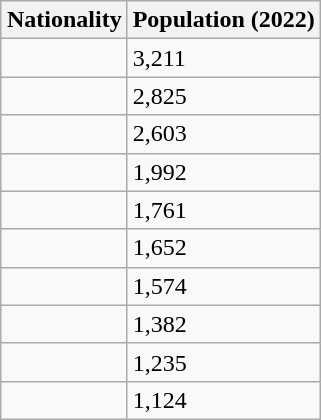<table class="wikitable" style="float:right;">
<tr>
<th>Nationality</th>
<th>Population (2022)</th>
</tr>
<tr>
<td></td>
<td>3,211</td>
</tr>
<tr>
<td></td>
<td>2,825</td>
</tr>
<tr>
<td></td>
<td>2,603</td>
</tr>
<tr>
<td></td>
<td>1,992</td>
</tr>
<tr>
<td></td>
<td>1,761</td>
</tr>
<tr>
<td></td>
<td>1,652</td>
</tr>
<tr>
<td></td>
<td>1,574</td>
</tr>
<tr>
<td></td>
<td>1,382</td>
</tr>
<tr>
<td></td>
<td>1,235</td>
</tr>
<tr>
<td></td>
<td>1,124</td>
</tr>
</table>
